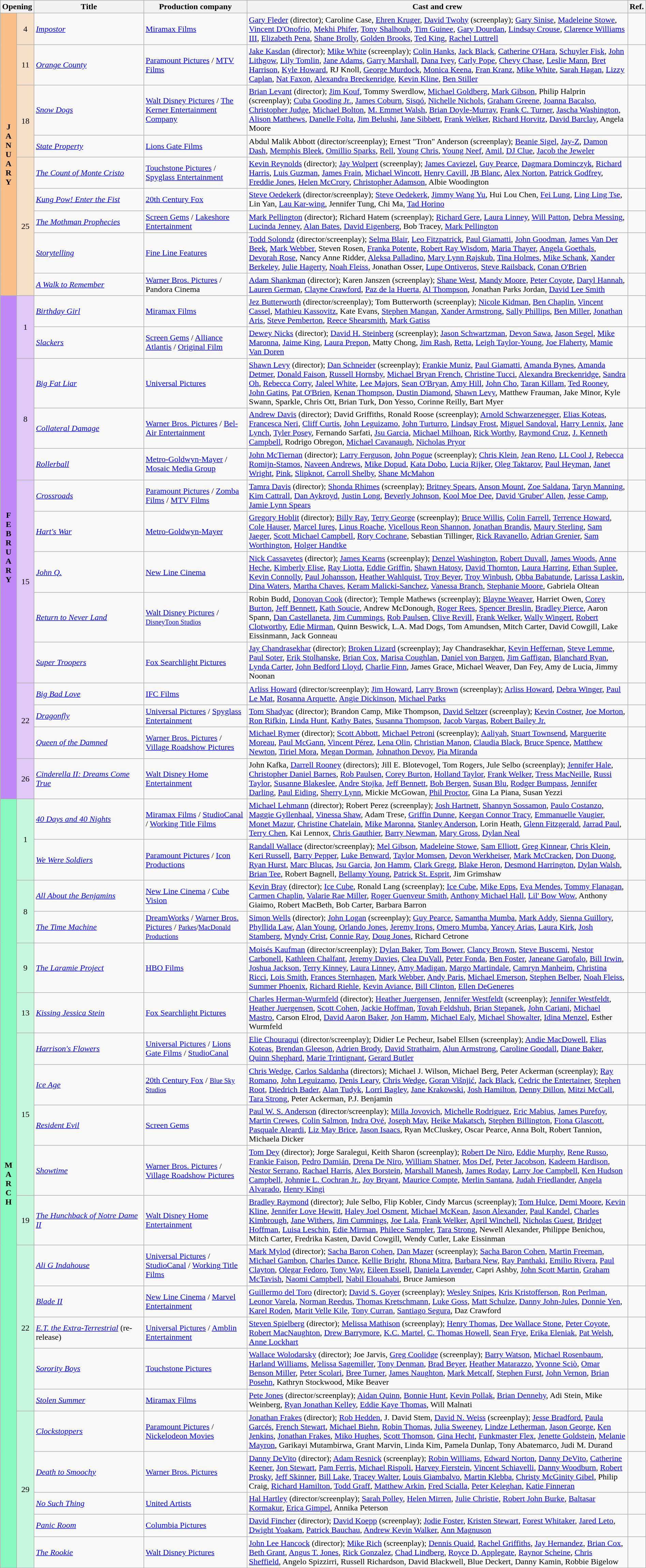<table class="wikitable sortable" style="width:100%">
<tr>
<th colspan="2">Opening</th>
<th style="width:17%">Title</th>
<th style="width:16%">Production company</th>
<th>Cast and crew</th>
<th class="unsortable">Ref.</th>
</tr>
<tr>
<th rowspan="9" style="text-align:center; background:#f7bf87"><strong>J<br>A<br>N<br>U<br>A<br>R<br>Y</strong></th>
<td style="text-align:center; background:#f7dfc7">4</td>
<td><em><a href='#'>Impostor</a></em></td>
<td><a href='#'>Miramax Films</a></td>
<td><a href='#'>Gary Fleder</a> (director); Caroline Case, <a href='#'>Ehren Kruger</a>, <a href='#'>David Twohy</a> (screenplay); <a href='#'>Gary Sinise</a>, <a href='#'>Madeleine Stowe</a>, <a href='#'>Vincent D'Onofrio</a>, <a href='#'>Mekhi Phifer</a>, <a href='#'>Tony Shalhoub</a>, <a href='#'>Tim Guinee</a>, <a href='#'>Gary Dourdan</a>, <a href='#'>Lindsay Crouse</a>, <a href='#'>Clarence Williams III</a>, <a href='#'>Elizabeth Pena</a>, <a href='#'>Shane Brolly</a>, <a href='#'>Golden Brooks</a>, <a href='#'>Ted King</a>, <a href='#'>Rachel Luttrell</a></td>
<td></td>
</tr>
<tr>
<td style="text-align:center; background:#f7dfc7">11</td>
<td><em><a href='#'>Orange County</a></em></td>
<td><a href='#'>Paramount Pictures</a> / <a href='#'>MTV Films</a></td>
<td><a href='#'>Jake Kasdan</a> (director); <a href='#'>Mike White</a> (screenplay); <a href='#'>Colin Hanks</a>, <a href='#'>Jack Black</a>, <a href='#'>Catherine O'Hara</a>, <a href='#'>Schuyler Fisk</a>, <a href='#'>John Lithgow</a>, <a href='#'>Lily Tomlin</a>, <a href='#'>Jane Adams</a>, <a href='#'>Garry Marshall</a>, <a href='#'>Dana Ivey</a>, <a href='#'>Carly Pope</a>, <a href='#'>Chevy Chase</a>, <a href='#'>Leslie Mann</a>, <a href='#'>Bret Harrison</a>, <a href='#'>Kyle Howard</a>, RJ Knoll, <a href='#'>George Murdock</a>, <a href='#'>Monica Keena</a>, <a href='#'>Fran Kranz</a>, <a href='#'>Mike White</a>, <a href='#'>Sarah Hagan</a>, <a href='#'>Lizzy Caplan</a>, <a href='#'>Nat Faxon</a>, <a href='#'>Alexandra Breckenridge</a>, <a href='#'>Kevin Kline</a>, <a href='#'>Ben Stiller</a></td>
<td></td>
</tr>
<tr>
<td rowspan="2" style="text-align:center; background:#f7dfc7">18</td>
<td><em><a href='#'>Snow Dogs</a></em></td>
<td><a href='#'>Walt Disney Pictures</a> / <a href='#'>The Kerner Entertainment Company</a></td>
<td><a href='#'>Brian Levant</a> (director); <a href='#'>Jim Kouf</a>, Tommy Swerdlow, <a href='#'>Michael Goldberg</a>, <a href='#'>Mark Gibson</a>, Philip Halprin (screenplay); <a href='#'>Cuba Gooding Jr.</a>, <a href='#'>James Coburn</a>, <a href='#'>Sisqó</a>, <a href='#'>Nichelle Nichols</a>, <a href='#'>Graham Greene</a>, <a href='#'>Joanna Bacalso</a>, <a href='#'>Christopher Judge</a>, <a href='#'>Michael Bolton</a>, <a href='#'>M. Emmet Walsh</a>, <a href='#'>Brian Doyle-Murray</a>, <a href='#'>Frank C. Turner</a>, <a href='#'>Jascha Washington</a>, <a href='#'>Alison Matthews</a>, <a href='#'>Danelle Folta</a>, <a href='#'>Jim Belushi</a>, <a href='#'>Jane Sibbett</a>, <a href='#'>Frank Welker</a>, <a href='#'>Richard Horvitz</a>, <a href='#'>David Barclay</a>, Angela Moore</td>
<td></td>
</tr>
<tr>
<td><em><a href='#'>State Property</a></em></td>
<td><a href='#'>Lions Gate Films</a></td>
<td>Abdul Malik Abbott (director/screenplay); Ernest "Tron" Anderson (screenplay); <a href='#'>Beanie Sigel</a>, <a href='#'>Jay-Z</a>, <a href='#'>Damon Dash</a>, <a href='#'>Memphis Bleek</a>, <a href='#'>Omillio Sparks</a>, <a href='#'>Rell</a>, <a href='#'>Young Chris</a>, <a href='#'>Young Neef</a>, <a href='#'>Amil</a>, <a href='#'>DJ Clue</a>, <a href='#'>Jacob the Jeweler</a></td>
<td></td>
</tr>
<tr>
<td rowspan="5" style="text-align:center; background:#f7dfc7">25</td>
<td><em><a href='#'>The Count of Monte Cristo</a></em></td>
<td><a href='#'>Touchstone Pictures</a> / <a href='#'>Spyglass Entertainment</a></td>
<td><a href='#'>Kevin Reynolds</a> (director); <a href='#'>Jay Wolpert</a> (screenplay); <a href='#'>James Caviezel</a>, <a href='#'>Guy Pearce</a>, <a href='#'>Dagmara Dominczyk</a>, <a href='#'>Richard Harris</a>, <a href='#'>Luis Guzman</a>, <a href='#'>James Frain</a>, <a href='#'>Michael Wincott</a>, <a href='#'>Henry Cavill</a>, <a href='#'>JB Blanc</a>, <a href='#'>Alex Norton</a>, <a href='#'>Patrick Godfrey</a>, <a href='#'>Freddie Jones</a>, <a href='#'>Helen McCrory</a>, <a href='#'>Christopher Adamson</a>, Albie Woodington</td>
<td></td>
</tr>
<tr>
<td><em><a href='#'>Kung Pow! Enter the Fist</a></em></td>
<td><a href='#'>20th Century Fox</a></td>
<td><a href='#'>Steve Oedekerk</a> (director/screenplay); <a href='#'>Steve Oedekerk</a>, <a href='#'>Jimmy Wang Yu</a>, Hui Lou Chen, <a href='#'>Fei Lung</a>, <a href='#'>Ling Ling Tse</a>, Lin Yan, <a href='#'>Lau Kar-wing</a>, Jennifer Tung, Chi Ma, <a href='#'>Tad Horino</a></td>
<td></td>
</tr>
<tr>
<td><em><a href='#'>The Mothman Prophecies</a></em></td>
<td><a href='#'>Screen Gems</a> / <a href='#'>Lakeshore Entertainment</a></td>
<td><a href='#'>Mark Pellington</a> (director); Richard Hatem (screenplay); <a href='#'>Richard Gere</a>, <a href='#'>Laura Linney</a>, <a href='#'>Will Patton</a>, <a href='#'>Debra Messing</a>, <a href='#'>Lucinda Jenney</a>, <a href='#'>Alan Bates</a>, <a href='#'>David Eigenberg</a>, Bob Tracey, <a href='#'>Mark Pellington</a></td>
<td></td>
</tr>
<tr>
<td><em><a href='#'>Storytelling</a></em></td>
<td><a href='#'>Fine Line Features</a></td>
<td><a href='#'>Todd Solondz</a> (director/screenplay); <a href='#'>Selma Blair</a>, <a href='#'>Leo Fitzpatrick</a>, <a href='#'>Paul Giamatti</a>, <a href='#'>John Goodman</a>, <a href='#'>James Van Der Beek</a>, <a href='#'>Mark Webber</a>, Steven Rosen, <a href='#'>Franka Potente</a>, <a href='#'>Robert Ray Wisdom</a>, <a href='#'>Maria Thayer</a>, <a href='#'>Angela Goethals</a>, <a href='#'>Devorah Rose</a>, Nancy Anne Ridder, <a href='#'>Aleksa Palladino</a>, <a href='#'>Mary Lynn Rajskub</a>, <a href='#'>Tina Holmes</a>, <a href='#'>Mike Schank</a>, <a href='#'>Xander Berkeley</a>, <a href='#'>Julie Hagerty</a>, <a href='#'>Noah Fleiss</a>, Jonathan Osser, <a href='#'>Lupe Ontiveros</a>, <a href='#'>Steve Railsback</a>, <a href='#'>Conan O'Brien</a></td>
<td></td>
</tr>
<tr>
<td><em><a href='#'>A Walk to Remember</a></em></td>
<td><a href='#'>Warner Bros. Pictures</a> / Pandora Cinema</td>
<td><a href='#'>Adam Shankman</a> (director); Karen Janszen (screenplay); <a href='#'>Shane West</a>, <a href='#'>Mandy Moore</a>, <a href='#'>Peter Coyote</a>, <a href='#'>Daryl Hannah</a>, <a href='#'>Lauren German</a>, <a href='#'>Clayne Crawford</a>, <a href='#'>Paz de la Huerta</a>, <a href='#'>Al Thompson</a>, Jonathan Parks Jordan, <a href='#'>David Lee Smith</a></td>
<td></td>
</tr>
<tr>
<th rowspan="14" style="text-align:center; background:#bf87f7"><strong>F<br>E<br>B<br>R<br>U<br>A<br>R<br>Y</strong></th>
<td rowspan="2" style="text-align:center; background:#dfc7f7">1</td>
<td><em><a href='#'>Birthday Girl</a></em></td>
<td><a href='#'>Miramax Films</a></td>
<td><a href='#'>Jez Butterworth</a> (director/screenplay); Tom Butterworth (screenplay); <a href='#'>Nicole Kidman</a>, <a href='#'>Ben Chaplin</a>, <a href='#'>Vincent Cassel</a>, <a href='#'>Mathieu Kassovitz</a>, Kate Evans, <a href='#'>Stephen Mangan</a>, <a href='#'>Xander Armstrong</a>, <a href='#'>Sally Phillips</a>, <a href='#'>Ben Miller</a>, <a href='#'>Jonathan Aris</a>, <a href='#'>Steve Pemberton</a>, <a href='#'>Reece Shearsmith</a>, <a href='#'>Mark Gatiss</a></td>
<td></td>
</tr>
<tr>
<td><em><a href='#'>Slackers</a></em></td>
<td><a href='#'>Screen Gems</a> / <a href='#'>Alliance Atlantis</a> / <a href='#'>Original Film</a></td>
<td><a href='#'>Dewey Nicks</a> (director); <a href='#'>David H. Steinberg</a> (screenplay); <a href='#'>Jason Schwartzman</a>, <a href='#'>Devon Sawa</a>, <a href='#'>Jason Segel</a>, <a href='#'>Mike Maronna</a>, <a href='#'>Jaime King</a>, <a href='#'>Laura Prepon</a>, Matty Chong, <a href='#'>Jim Rash</a>, <a href='#'>Retta</a>, <a href='#'>Leigh Taylor-Young</a>, <a href='#'>Joe Flaherty</a>, <a href='#'>Mamie Van Doren</a></td>
<td></td>
</tr>
<tr>
<td rowspan="3" style="text-align:center; background:#dfc7f7">8</td>
<td><em><a href='#'>Big Fat Liar</a></em></td>
<td><a href='#'>Universal Pictures</a></td>
<td><a href='#'>Shawn Levy</a> (director); <a href='#'>Dan Schneider</a> (screenplay); <a href='#'>Frankie Muniz</a>, <a href='#'>Paul Giamatti</a>, <a href='#'>Amanda Bynes</a>, <a href='#'>Amanda Detmer</a>, <a href='#'>Donald Faison</a>, <a href='#'>Russell Hornsby</a>, <a href='#'>Michael Bryan French</a>, <a href='#'>Christine Tucci</a>, <a href='#'>Alexandra Breckenridge</a>, <a href='#'>Sandra Oh</a>, <a href='#'>Rebecca Corry</a>, <a href='#'>Jaleel White</a>, <a href='#'>Lee Majors</a>, <a href='#'>Sean O'Bryan</a>, <a href='#'>Amy Hill</a>, <a href='#'>John Cho</a>, <a href='#'>Taran Killam</a>, <a href='#'>Ted Rooney</a>, <a href='#'>John Gatins</a>, <a href='#'>Pat O'Brien</a>, <a href='#'>Kenan Thompson</a>, <a href='#'>Dustin Diamond</a>, <a href='#'>Shawn Levy</a>, Matthew Frauman, Jake Minor, Kyle Swann, Sparkle, Chris Ott, Brian Turk, Don Yesso, Corinne Reilly, Bart Myer</td>
<td></td>
</tr>
<tr>
<td><em><a href='#'>Collateral Damage</a></em></td>
<td><a href='#'>Warner Bros. Pictures</a> / <a href='#'>Bel-Air Entertainment</a></td>
<td><a href='#'>Andrew Davis</a> (director); David Griffiths, Ronald Roose (screenplay); <a href='#'>Arnold Schwarzenegger</a>, <a href='#'>Elias Koteas</a>, <a href='#'>Francesca Neri</a>, <a href='#'>Cliff Curtis</a>, <a href='#'>John Leguizamo</a>, <a href='#'>John Turturro</a>, <a href='#'>Lindsay Frost</a>, <a href='#'>Miguel Sandoval</a>, <a href='#'>Harry Lennix</a>, <a href='#'>Jane Lynch</a>, <a href='#'>Tyler Posey</a>, Fernando Sarfati, <a href='#'>Jsu Garcia</a>, <a href='#'>Michael Milhoan</a>, <a href='#'>Rick Worthy</a>, <a href='#'>Raymond Cruz</a>, <a href='#'>J. Kenneth Campbell</a>, Rodrigo Obregon, <a href='#'>Michael Cavanaugh</a>, <a href='#'>Nicholas Pryor</a></td>
<td></td>
</tr>
<tr>
<td><em><a href='#'>Rollerball</a></em></td>
<td><a href='#'>Metro-Goldwyn-Mayer</a> / <a href='#'>Mosaic Media Group</a></td>
<td><a href='#'>John McTiernan</a> (director); <a href='#'>Larry Ferguson</a>, <a href='#'>John Pogue</a> (screenplay); <a href='#'>Chris Klein</a>, <a href='#'>Jean Reno</a>, <a href='#'>LL Cool J</a>, <a href='#'>Rebecca Romijn-Stamos</a>, <a href='#'>Naveen Andrews</a>, <a href='#'>Mike Dopud</a>, <a href='#'>Kata Dobo</a>, <a href='#'>Lucia Rijker</a>, <a href='#'>Oleg Taktarov</a>, <a href='#'>Paul Heyman</a>, <a href='#'>Janet Wright</a>, <a href='#'>Pink</a>, <a href='#'>Slipknot</a>, <a href='#'>Carroll Shelby</a>, <a href='#'>Shane McMahon</a></td>
<td></td>
</tr>
<tr>
<td rowspan="5" style="text-align:center; background:#dfc7f7">15</td>
<td><em><a href='#'>Crossroads</a></em></td>
<td><a href='#'>Paramount Pictures</a> / <a href='#'>Zomba Films</a> / <a href='#'>MTV Films</a></td>
<td><a href='#'>Tamra Davis</a> (director); <a href='#'>Shonda Rhimes</a> (screenplay); <a href='#'>Britney Spears</a>, <a href='#'>Anson Mount</a>, <a href='#'>Zoe Saldana</a>, <a href='#'>Taryn Manning</a>, <a href='#'>Kim Cattrall</a>, <a href='#'>Dan Aykroyd</a>, <a href='#'>Justin Long</a>, <a href='#'>Beverly Johnson</a>, <a href='#'>Kool Moe Dee</a>, <a href='#'>David 'Gruber' Allen</a>, <a href='#'>Jesse Camp</a>, <a href='#'>Jamie Lynn Spears</a></td>
<td></td>
</tr>
<tr>
<td><em><a href='#'>Hart's War</a></em></td>
<td><a href='#'>Metro-Goldwyn-Mayer</a></td>
<td><a href='#'>Gregory Hoblit</a> (director); <a href='#'>Billy Ray</a>, <a href='#'>Terry George</a> (screenplay); <a href='#'>Bruce Willis</a>, <a href='#'>Colin Farrell</a>, <a href='#'>Terrence Howard</a>, <a href='#'>Cole Hauser</a>, <a href='#'>Marcel Iureş</a>, <a href='#'>Linus Roache</a>, <a href='#'>Vicellous Reon Shannon</a>, <a href='#'>Jonathan Brandis</a>, <a href='#'>Maury Sterling</a>, <a href='#'>Sam Jaeger</a>, <a href='#'>Scott Michael Campbell</a>, <a href='#'>Rory Cochrane</a>, Sebastian Tillinger, <a href='#'>Rick Ravanello</a>, <a href='#'>Adrian Grenier</a>, <a href='#'>Sam Worthington</a>, <a href='#'>Holger Handtke</a></td>
<td></td>
</tr>
<tr>
<td><em><a href='#'>John Q.</a></em></td>
<td><a href='#'>New Line Cinema</a></td>
<td><a href='#'>Nick Cassavetes</a> (director); <a href='#'>James Kearns</a> (screenplay); <a href='#'>Denzel Washington</a>, <a href='#'>Robert Duvall</a>, <a href='#'>James Woods</a>, <a href='#'>Anne Heche</a>, <a href='#'>Kimberly Elise</a>, <a href='#'>Ray Liotta</a>, <a href='#'>Eddie Griffin</a>, <a href='#'>Shawn Hatosy</a>, <a href='#'>David Thornton</a>, <a href='#'>Laura Harring</a>, <a href='#'>Ethan Suplee</a>, <a href='#'>Kevin Connolly</a>, <a href='#'>Paul Johansson</a>, <a href='#'>Heather Wahlquist</a>, <a href='#'>Troy Beyer</a>, <a href='#'>Troy Winbush</a>, <a href='#'>Obba Babatunde</a>, <a href='#'>Larissa Laskin</a>, <a href='#'>Dina Waters</a>, <a href='#'>Martha Chaves</a>, <a href='#'>Keram Malicki-Sanchez</a>, <a href='#'>Vanessa Branch</a>, <a href='#'>Stephanie Moore</a>, Gabriela Oltean</td>
<td></td>
</tr>
<tr>
<td><em><a href='#'>Return to Never Land</a></em></td>
<td><a href='#'>Walt Disney Pictures</a> / <small><a href='#'>DisneyToon Studios</a></small></td>
<td>Robin Budd, <a href='#'>Donovan Cook</a> (director); Temple Mathews (screenplay); <a href='#'>Blayne Weaver</a>, Harriet Owen, <a href='#'>Corey Burton</a>, <a href='#'>Jeff Bennett</a>, <a href='#'>Kath Soucie</a>, Andrew McDonough, <a href='#'>Roger Rees</a>, <a href='#'>Spencer Breslin</a>, <a href='#'>Bradley Pierce</a>, Aaron Spann, <a href='#'>Dan Castellaneta</a>, <a href='#'>Jim Cummings</a>, <a href='#'>Rob Paulsen</a>, <a href='#'>Clive Revill</a>, <a href='#'>Frank Welker</a>, <a href='#'>Wally Wingert</a>, <a href='#'>Robert Clotworthy</a>, <a href='#'>Edie Mirman</a>, Quinn Beswick, L.A. Mad Dogs, Tom Amundsen, Mitch Carter, David Cowgill, Lake Eissinmann, Jack Gonneau</td>
<td></td>
</tr>
<tr>
<td><em><a href='#'>Super Troopers</a></em></td>
<td><a href='#'>Fox Searchlight Pictures</a></td>
<td><a href='#'>Jay Chandrasekhar</a> (director); <a href='#'>Broken Lizard</a> (screenplay); Jay Chandrasekhar, <a href='#'>Kevin Heffernan</a>, <a href='#'>Steve Lemme</a>, <a href='#'>Paul Soter</a>, <a href='#'>Erik Stolhanske</a>, <a href='#'>Brian Cox</a>, <a href='#'>Marisa Coughlan</a>, <a href='#'>Daniel von Bargen</a>, <a href='#'>Jim Gaffigan</a>, <a href='#'>Blanchard Ryan</a>, <a href='#'>Lynda Carter</a>, <a href='#'>John Bedford Lloyd</a>, <a href='#'>Charlie Finn</a>, James Grace, Michael Weaver, Dan Fey, Amy de Lucia, Jimmy Noonan</td>
<td></td>
</tr>
<tr>
<td rowspan="3" style="text-align:center; background:#dfc7f7">22</td>
<td><em><a href='#'>Big Bad Love</a></em></td>
<td><a href='#'>IFC Films</a></td>
<td><a href='#'>Arliss Howard</a> (director/screenplay); <a href='#'>Jim Howard</a>, <a href='#'>Larry Brown</a> (screenplay); <a href='#'>Arliss Howard</a>, <a href='#'>Debra Winger</a>, <a href='#'>Paul Le Mat</a>, <a href='#'>Rosanna Arquette</a>, <a href='#'>Angie Dickinson</a>, <a href='#'>Michael Parks</a></td>
<td></td>
</tr>
<tr>
<td><em><a href='#'>Dragonfly</a></em></td>
<td><a href='#'>Universal Pictures</a> / <a href='#'>Spyglass Entertainment</a></td>
<td><a href='#'>Tom Shadyac</a> (director); Brandon Camp, Mike Thompson, <a href='#'>David Seltzer</a> (screenplay); <a href='#'>Kevin Costner</a>, <a href='#'>Joe Morton</a>, <a href='#'>Ron Rifkin</a>, <a href='#'>Linda Hunt</a>, <a href='#'>Kathy Bates</a>, <a href='#'>Susanna Thompson</a>, <a href='#'>Jacob Vargas</a>, <a href='#'>Robert Bailey Jr.</a></td>
<td></td>
</tr>
<tr>
<td><em><a href='#'>Queen of the Damned</a></em></td>
<td><a href='#'>Warner Bros. Pictures</a> / <a href='#'>Village Roadshow Pictures</a></td>
<td><a href='#'>Michael Rymer</a> (director); <a href='#'>Scott Abbott</a>, <a href='#'>Michael Petroni</a> (screenplay); <a href='#'>Aaliyah</a>, <a href='#'>Stuart Townsend</a>, <a href='#'>Marguerite Moreau</a>, <a href='#'>Paul McGann</a>, <a href='#'>Vincent Pérez</a>, <a href='#'>Lena Olin</a>, <a href='#'>Christian Manon</a>, <a href='#'>Claudia Black</a>, <a href='#'>Bruce Spence</a>, <a href='#'>Matthew Newton</a>, <a href='#'>Tiriel Mora</a>, <a href='#'>Megan Dorman</a>, <a href='#'>Johnathon Devoy</a>, <a href='#'>Pia Miranda</a></td>
<td></td>
</tr>
<tr>
<td style="text-align:center; background:#dfc7f7">26</td>
<td><em><a href='#'>Cinderella II: Dreams Come True</a></em></td>
<td><a href='#'>Walt Disney Home Entertainment</a></td>
<td>John Kafka, <a href='#'>Darrell Rooney</a> (directors); Jill E. Blotevogel, Tom Rogers, Jule Selbo (screenplay); <a href='#'>Jennifer Hale</a>, <a href='#'>Christopher Daniel Barnes</a>, <a href='#'>Rob Paulsen</a>, <a href='#'>Corey Burton</a>, <a href='#'>Holland Taylor</a>, <a href='#'>Frank Welker</a>, <a href='#'>Tress MacNeille</a>, <a href='#'>Russi Taylor</a>, <a href='#'>Susanne Blakeslee</a>, <a href='#'>Andre Stojka</a>, <a href='#'>Jeff Bennett</a>, <a href='#'>Bob Bergen</a>, <a href='#'>Susan Blu</a>, <a href='#'>Rodger Bumpass</a>, <a href='#'>Jennifer Darling</a>, <a href='#'>Paul Eiding</a>, <a href='#'>Sherry Lynn</a>, Mickie McGowan, <a href='#'>Phil Proctor</a>, Gina La Piana, Susan Yezzi</td>
<td></td>
</tr>
<tr>
<th rowspan="22" style="text-align:center; background:#87f7bf"><strong>M<br>A<br>R<br>C<br>H</strong></th>
<td rowspan="2" style="text-align:center; background:#c7f7df">1</td>
<td><em><a href='#'>40 Days and 40 Nights</a></em></td>
<td><a href='#'>Miramax Films</a> / <a href='#'>StudioCanal</a> / <a href='#'>Working Title Films</a></td>
<td><a href='#'>Michael Lehmann</a> (director); Robert Perez (screenplay); <a href='#'>Josh Hartnett</a>, <a href='#'>Shannyn Sossamon</a>, <a href='#'>Paulo Costanzo</a>, <a href='#'>Maggie Gyllenhaal</a>, <a href='#'>Vinessa Shaw</a>, Adam Trese, <a href='#'>Griffin Dunne</a>, <a href='#'>Keegan Connor Tracy</a>, <a href='#'>Emmanuelle Vaugier</a>, <a href='#'>Monet Mazur</a>, <a href='#'>Christine Chatelain</a>, <a href='#'>Mike Maronna</a>, <a href='#'>Stanley Anderson</a>, Lorin Heath, <a href='#'>Glenn Fitzgerald</a>, <a href='#'>Jarrad Paul</a>, <a href='#'>Terry Chen</a>, Kai Lennox, <a href='#'>Chris Gauthier</a>, <a href='#'>Barry Newman</a>, <a href='#'>Mary Gross</a>, <a href='#'>Dylan Neal</a></td>
<td></td>
</tr>
<tr>
<td><em><a href='#'>We Were Soldiers</a></em></td>
<td><a href='#'>Paramount Pictures</a> / <a href='#'>Icon Productions</a></td>
<td><a href='#'>Randall Wallace</a> (director/screenplay); <a href='#'>Mel Gibson</a>, <a href='#'>Madeleine Stowe</a>, <a href='#'>Sam Elliott</a>, <a href='#'>Greg Kinnear</a>, <a href='#'>Chris Klein</a>, <a href='#'>Keri Russell</a>, <a href='#'>Barry Pepper</a>, <a href='#'>Luke Benward</a>, <a href='#'>Taylor Momsen</a>, <a href='#'>Devon Werkheiser</a>, <a href='#'>Mark McCracken</a>, <a href='#'>Don Duong</a>, <a href='#'>Ryan Hurst</a>, <a href='#'>Marc Blucas</a>, <a href='#'>Jsu Garcia</a>, <a href='#'>Jon Hamm</a>, <a href='#'>Clark Gregg</a>, <a href='#'>Blake Heron</a>, <a href='#'>Desmond Harrington</a>, <a href='#'>Dylan Walsh</a>, <a href='#'>Brian Tee</a>, Robert Bagnell, <a href='#'>Bellamy Young</a>, <a href='#'>Patrick St. Esprit</a>, Jim Grimshaw</td>
<td></td>
</tr>
<tr>
<td rowspan="2" style="text-align:center; background:#c7f7df">8</td>
<td><em><a href='#'>All About the Benjamins</a></em></td>
<td><a href='#'>New Line Cinema</a> / <a href='#'>Cube Vision</a></td>
<td><a href='#'>Kevin Bray</a> (director); <a href='#'>Ice Cube</a>, Ronald Lang (screenplay); <a href='#'>Ice Cube</a>, <a href='#'>Mike Epps</a>, <a href='#'>Eva Mendes</a>, <a href='#'>Tommy Flanagan</a>, <a href='#'>Carmen Chaplin</a>, <a href='#'>Valarie Rae Miller</a>, <a href='#'>Roger Guenveur Smith</a>, <a href='#'>Anthony Michael Hall</a>, <a href='#'>Lil' Bow Wow</a>, Anthony Giaimo, Robert MacBeth, Bob Carter, Barbara Barron</td>
<td></td>
</tr>
<tr>
<td><em><a href='#'>The Time Machine</a></em></td>
<td><a href='#'>DreamWorks</a> / <a href='#'>Warner Bros. Pictures</a> / <small><a href='#'>Parkes</a>/<a href='#'>MacDonald Productions</a></small></td>
<td><a href='#'>Simon Wells</a> (director); <a href='#'>John Logan</a> (screenplay); <a href='#'>Guy Pearce</a>, <a href='#'>Samantha Mumba</a>, <a href='#'>Mark Addy</a>, <a href='#'>Sienna Guillory</a>, <a href='#'>Phyllida Law</a>, <a href='#'>Alan Young</a>, <a href='#'>Orlando Jones</a>, <a href='#'>Jeremy Irons</a>, <a href='#'>Omero Mumba</a>, <a href='#'>Yancey Arias</a>, <a href='#'>Laura Kirk</a>, <a href='#'>Josh Stamberg</a>, <a href='#'>Myndy Crist</a>, <a href='#'>Connie Ray</a>, <a href='#'>Doug Jones</a>, Richard Cetrone</td>
<td></td>
</tr>
<tr>
<td style="text-align:center; background:#c7f7df">9</td>
<td><em><a href='#'>The Laramie Project</a></em></td>
<td><a href='#'>HBO Films</a></td>
<td><a href='#'>Moisés Kaufman</a> (director/screenplay); <a href='#'>Dylan Baker</a>, <a href='#'>Tom Bower</a>, <a href='#'>Clancy Brown</a>, <a href='#'>Steve Buscemi</a>, <a href='#'>Nestor Carbonell</a>, <a href='#'>Kathleen Chalfant</a>, <a href='#'>Jeremy Davies</a>, <a href='#'>Clea DuVall</a>, <a href='#'>Peter Fonda</a>, <a href='#'>Ben Foster</a>, <a href='#'>Janeane Garofalo</a>, <a href='#'>Bill Irwin</a>, <a href='#'>Joshua Jackson</a>, <a href='#'>Terry Kinney</a>, <a href='#'>Laura Linney</a>, <a href='#'>Amy Madigan</a>, <a href='#'>Margo Martindale</a>, <a href='#'>Camryn Manheim</a>, <a href='#'>Christina Ricci</a>, <a href='#'>Lois Smith</a>, <a href='#'>Frances Sternhagen</a>, <a href='#'>Mark Webber</a>, <a href='#'>Andy Paris</a>, <a href='#'>Michael Emerson</a>, <a href='#'>Stephen Belber</a>, <a href='#'>Noah Fleiss</a>, <a href='#'>Summer Phoenix</a>, <a href='#'>Richard Riehle</a>, <a href='#'>Kevin Aviance</a>, <a href='#'>Bill Clinton</a>, <a href='#'>Ellen DeGeneres</a></td>
<td></td>
</tr>
<tr>
<td style="text-align:center; background:#c7f7df">13</td>
<td><em><a href='#'>Kissing Jessica Stein</a></em></td>
<td><a href='#'>Fox Searchlight Pictures</a></td>
<td><a href='#'>Charles Herman-Wurmfeld</a> (director); <a href='#'>Heather Juergensen</a>, <a href='#'>Jennifer Westfeldt</a> (screenplay); <a href='#'>Jennifer Westfeldt</a>, <a href='#'>Heather Juergensen</a>, <a href='#'>Scott Cohen</a>, <a href='#'>Jackie Hoffman</a>, <a href='#'>Tovah Feldshuh</a>, <a href='#'>Brian Stepanek</a>, <a href='#'>John Cariani</a>, <a href='#'>Michael Mastro</a>, Carson Elrod, <a href='#'>David Aaron Baker</a>, <a href='#'>Jon Hamm</a>, <a href='#'>Michael Ealy</a>, <a href='#'>Michael Showalter</a>, <a href='#'>Idina Menzel</a>, Esther Wurmfeld</td>
<td></td>
</tr>
<tr>
<td rowspan="4" style="text-align:center; background:#c7f7df">15</td>
<td><em><a href='#'>Harrison's Flowers</a></em></td>
<td><a href='#'>Universal Pictures</a> / <a href='#'>Lions Gate Films</a> / <a href='#'>StudioCanal</a></td>
<td><a href='#'>Elie Chouraqui</a> (director/screenplay); Didier Le Pecheur, Isabel Ellsen (screenplay); <a href='#'>Andie MacDowell</a>, <a href='#'>Elias Koteas</a>, <a href='#'>Brendan Gleeson</a>, <a href='#'>Adrien Brody</a>, <a href='#'>David Strathairn</a>, <a href='#'>Alun Armstrong</a>, <a href='#'>Caroline Goodall</a>, <a href='#'>Diane Baker</a>, <a href='#'>Quinn Shephard</a>, <a href='#'>Marie Trintignant</a>, <a href='#'>Gerard Butler</a></td>
<td></td>
</tr>
<tr>
<td><em><a href='#'>Ice Age</a></em></td>
<td><a href='#'>20th Century Fox</a> / <small><a href='#'>Blue Sky Studios</a></small></td>
<td><a href='#'>Chris Wedge</a>, <a href='#'>Carlos Saldanha</a> (directors); Michael J. Wilson, Michael Berg, Peter Ackerman (screenplay); <a href='#'>Ray Romano</a>, <a href='#'>John Leguizamo</a>, <a href='#'>Denis Leary</a>, <a href='#'>Chris Wedge</a>, <a href='#'>Goran Višnjić</a>, <a href='#'>Jack Black</a>, <a href='#'>Cedric the Entertainer</a>, <a href='#'>Stephen Root</a>, <a href='#'>Diedrich Bader</a>, <a href='#'>Alan Tudyk</a>, <a href='#'>Lorri Bagley</a>, <a href='#'>Jane Krakowski</a>, <a href='#'>Josh Hamilton</a>, <a href='#'>Denny Dillon</a>, <a href='#'>Mitzi McCall</a>, <a href='#'>Tara Strong</a>, Peter Ackerman, P.J. Benjamin</td>
<td></td>
</tr>
<tr>
<td><em><a href='#'>Resident Evil</a></em></td>
<td><a href='#'>Screen Gems</a></td>
<td><a href='#'>Paul W. S. Anderson</a> (director/screenplay); <a href='#'>Milla Jovovich</a>, <a href='#'>Michelle Rodriguez</a>, <a href='#'>Eric Mabius</a>, <a href='#'>James Purefoy</a>, <a href='#'>Martin Crewes</a>, <a href='#'>Colin Salmon</a>, <a href='#'>Indra Ové</a>, <a href='#'>Joseph May</a>, <a href='#'>Heike Makatsch</a>, <a href='#'>Stephen Billington</a>, <a href='#'>Fiona Glascott</a>, <a href='#'>Pasquale Aleardi</a>, <a href='#'>Liz May Brice</a>, <a href='#'>Jason Isaacs</a>, Ryan McCluskey, Oscar Pearce, Anna Bolt, Robert Tannion, Michaela Dicker</td>
<td></td>
</tr>
<tr>
<td><em><a href='#'>Showtime</a></em></td>
<td><a href='#'>Warner Bros. Pictures</a> / <a href='#'>Village Roadshow Pictures</a></td>
<td><a href='#'>Tom Dey</a> (director); Jorge Saralegui, Keith Sharon (screenplay); <a href='#'>Robert De Niro</a>, <a href='#'>Eddie Murphy</a>, <a href='#'>Rene Russo</a>, <a href='#'>Frankie Faison</a>, <a href='#'>Pedro Damián</a>, <a href='#'>Drena De Niro</a>, <a href='#'>William Shatner</a>, <a href='#'>Mos Def</a>, <a href='#'>Peter Jacobson</a>, <a href='#'>Kadeem Hardison</a>, <a href='#'>Nestor Serrano</a>, <a href='#'>Rachael Harris</a>, <a href='#'>Alex Borstein</a>, <a href='#'>Marshall Manesh</a>, <a href='#'>James Roday</a>, <a href='#'>Larry Joe Campbell</a>, <a href='#'>Ken Hudson Campbell</a>, <a href='#'>Johnnie L. Cochran Jr.</a>, <a href='#'>Joy Bryant</a>, <a href='#'>Maurice Compte</a>, <a href='#'>Merlin Santana</a>, <a href='#'>Judah Friedlander</a>, <a href='#'>Angela Alvarado</a>, <a href='#'>Henry Kingi</a></td>
<td></td>
</tr>
<tr>
<td style="text-align:center; background:#c7f7df">19</td>
<td><em><a href='#'>The Hunchback of Notre Dame II</a></em></td>
<td><a href='#'>Walt Disney Home Entertainment</a></td>
<td><a href='#'>Bradley Raymond</a> (director); Jule Selbo, Flip Kobler, Cindy Marcus (screenplay); <a href='#'>Tom Hulce</a>, <a href='#'>Demi Moore</a>, <a href='#'>Kevin Kline</a>, <a href='#'>Jennifer Love Hewitt</a>, <a href='#'>Haley Joel Osment</a>, <a href='#'>Michael McKean</a>, <a href='#'>Jason Alexander</a>, <a href='#'>Paul Kandel</a>, <a href='#'>Charles Kimbrough</a>, <a href='#'>Jane Withers</a>, <a href='#'>Jim Cummings</a>, <a href='#'>Joe Lala</a>, <a href='#'>Frank Welker</a>, <a href='#'>April Winchell</a>, <a href='#'>Nicholas Guest</a>, <a href='#'>Bridget Hoffman</a>, <a href='#'>Luisa Leschin</a>, <a href='#'>Edie Mirman</a>, <a href='#'>Philece Sampler</a>, <a href='#'>Tara Strong</a>, Newell Alexander, Philippe Benichou, Mitch Carter, Fredrika Kasten, David Cowgill, Wendy Cutler, Lake Eissinman</td>
<td></td>
</tr>
<tr>
<td rowspan="5" style="text-align:center; background:#c7f7df">22</td>
<td><em><a href='#'>Ali G Indahouse</a></em></td>
<td><a href='#'>Universal Pictures</a> / <a href='#'>StudioCanal</a> / <a href='#'>Working Title Films</a></td>
<td><a href='#'>Mark Mylod</a> (director); <a href='#'>Sacha Baron Cohen</a>, <a href='#'>Dan Mazer</a> (screenplay); <a href='#'>Sacha Baron Cohen</a>, <a href='#'>Martin Freeman</a>, <a href='#'>Michael Gambon</a>, <a href='#'>Charles Dance</a>, <a href='#'>Kellie Bright</a>, <a href='#'>Rhona Mitra</a>, <a href='#'>Barbara New</a>, <a href='#'>Ray Panthaki</a>, <a href='#'>Emilio Rivera</a>, <a href='#'>Paul Clayton</a>, <a href='#'>Olegar Fedoro</a>, <a href='#'>Tony Way</a>, <a href='#'>Eileen Essell</a>, <a href='#'>Daniela Lavender</a>, Capri Ashby, <a href='#'>John Scott Martin</a>, <a href='#'>Graham McTavish</a>, <a href='#'>Naomi Campbell</a>, <a href='#'>Nabil Elouahabi</a>, Bruce Jamieson</td>
<td></td>
</tr>
<tr>
<td><em><a href='#'>Blade II</a></em></td>
<td><a href='#'>New Line Cinema</a> / <a href='#'>Marvel Entertainment</a></td>
<td><a href='#'>Guillermo del Toro</a> (director); <a href='#'>David S. Goyer</a> (screenplay); <a href='#'>Wesley Snipes</a>, <a href='#'>Kris Kristofferson</a>, <a href='#'>Ron Perlman</a>, <a href='#'>Leonor Varela</a>, <a href='#'>Norman Reedus</a>, <a href='#'>Thomas Kretschmann</a>, <a href='#'>Luke Goss</a>, <a href='#'>Matt Schulze</a>, <a href='#'>Danny John-Jules</a>, <a href='#'>Donnie Yen</a>, <a href='#'>Karel Roden</a>, <a href='#'>Marit Velle Kile</a>, <a href='#'>Tony Curran</a>, <a href='#'>Santiago Segura</a>, Daz Crawford</td>
<td></td>
</tr>
<tr>
<td><em><a href='#'>E.T. the Extra-Terrestrial</a></em> (re-release)</td>
<td><a href='#'>Universal Pictures</a> / <a href='#'>Amblin Entertainment</a></td>
<td><a href='#'>Steven Spielberg</a> (director); <a href='#'>Melissa Mathison</a> (screenplay); <a href='#'>Henry Thomas</a>, <a href='#'>Dee Wallace Stone</a>, <a href='#'>Peter Coyote</a>, <a href='#'>Robert MacNaughton</a>, <a href='#'>Drew Barrymore</a>, <a href='#'>K.C. Martel</a>, <a href='#'>C. Thomas Howell</a>, <a href='#'>Sean Frye</a>, <a href='#'>Erika Eleniak</a>, <a href='#'>Pat Welsh</a>, <a href='#'>Anne Lockhart</a></td>
<td></td>
</tr>
<tr>
<td><em><a href='#'>Sorority Boys</a></em></td>
<td><a href='#'>Touchstone Pictures</a></td>
<td><a href='#'>Wallace Wolodarsky</a> (director); Joe Jarvis, <a href='#'>Greg Coolidge</a> (screenplay); <a href='#'>Barry Watson</a>, <a href='#'>Michael Rosenbaum</a>, <a href='#'>Harland Williams</a>, <a href='#'>Melissa Sagemiller</a>, <a href='#'>Tony Denman</a>, <a href='#'>Brad Beyer</a>, <a href='#'>Heather Matarazzo</a>, <a href='#'>Yvonne Sciò</a>, <a href='#'>Omar Benson Miller</a>, <a href='#'>Peter Scolari</a>, <a href='#'>Bree Turner</a>, <a href='#'>James Naughton</a>, <a href='#'>Mark Metcalf</a>, <a href='#'>Stephen Furst</a>, <a href='#'>John Vernon</a>, <a href='#'>Brian Posehn</a>, Kathryn Stockwood, Mike Beaver</td>
<td></td>
</tr>
<tr>
<td><em><a href='#'>Stolen Summer</a></em></td>
<td><a href='#'>Miramax Films</a></td>
<td><a href='#'>Pete Jones</a> (director/screenplay); <a href='#'>Aidan Quinn</a>, <a href='#'>Bonnie Hunt</a>, <a href='#'>Kevin Pollak</a>, <a href='#'>Brian Dennehy</a>, Adi Stein, Mike Weinberg, <a href='#'>Ryan Jonathan Kelley</a>, <a href='#'>Eddie Kaye Thomas</a>, Will Malnati</td>
<td></td>
</tr>
<tr>
<td rowspan="5" style="text-align:center; background:#c7f7df">29</td>
<td><em><a href='#'>Clockstoppers</a></em></td>
<td><a href='#'>Paramount Pictures</a> / <a href='#'>Nickelodeon Movies</a></td>
<td><a href='#'>Jonathan Frakes</a> (director); <a href='#'>Rob Hedden</a>, J. David Stem, <a href='#'>David N. Weiss</a> (screenplay); <a href='#'>Jesse Bradford</a>, <a href='#'>Paula Garcés</a>, <a href='#'>French Stewart</a>, <a href='#'>Michael Biehn</a>, <a href='#'>Robin Thomas</a>, <a href='#'>Julia Sweeney</a>, <a href='#'>Lindze Letherman</a>, <a href='#'>Jason George</a>, <a href='#'>Ken Jenkins</a>, <a href='#'>Jonathan Frakes</a>, <a href='#'>Miko Hughes</a>, <a href='#'>Scott Thomson</a>, <a href='#'>Gina Hecht</a>, <a href='#'>Funkmaster Flex</a>, <a href='#'>Jenette Goldstein</a>, <a href='#'>Melanie Mayron</a>, Garikayi Mutambirwa, Grant Marvin, Linda Kim, Pamela Dunlap, Tony Abatemarco, Judi M. Durand</td>
<td></td>
</tr>
<tr>
<td><em><a href='#'>Death to Smoochy</a></em></td>
<td><a href='#'>Warner Bros. Pictures</a></td>
<td><a href='#'>Danny DeVito</a> (director); <a href='#'>Adam Resnick</a> (screenplay); <a href='#'>Robin Williams</a>, <a href='#'>Edward Norton</a>, <a href='#'>Danny DeVito</a>, <a href='#'>Catherine Keener</a>, <a href='#'>Jon Stewart</a>, <a href='#'>Pam Ferris</a>, <a href='#'>Michael Rispoli</a>, <a href='#'>Harvey Fierstein</a>, <a href='#'>Vincent Schiavelli</a>, <a href='#'>Danny Woodburn</a>, <a href='#'>Robert Prosky</a>, <a href='#'>Jeff Skinner</a>, <a href='#'>Bill Lake</a>, <a href='#'>Tracey Walter</a>, <a href='#'>Louis Giambalvo</a>, <a href='#'>Martin Klebba</a>, <a href='#'>Christy McGinity Gibel</a>, Philip Craig, <a href='#'>Richard Hamilton</a>, <a href='#'>Todd Graff</a>, <a href='#'>Matthew Arkin</a>, <a href='#'>Fred Scialla</a>, <a href='#'>Peter Keleghan</a>, <a href='#'>Katie Finneran</a></td>
<td></td>
</tr>
<tr>
<td><em><a href='#'>No Such Thing</a></em></td>
<td><a href='#'>United Artists</a></td>
<td><a href='#'>Hal Hartley</a> (director/screenplay); <a href='#'>Sarah Polley</a>, <a href='#'>Helen Mirren</a>, <a href='#'>Julie Christie</a>, <a href='#'>Robert John Burke</a>, <a href='#'>Baltasar Kormakur</a>, <a href='#'>Erica Gimpel</a>, Annika Peterson</td>
<td></td>
</tr>
<tr>
<td><em><a href='#'>Panic Room</a></em></td>
<td><a href='#'>Columbia Pictures</a></td>
<td><a href='#'>David Fincher</a> (director); <a href='#'>David Koepp</a> (screenplay); <a href='#'>Jodie Foster</a>, <a href='#'>Kristen Stewart</a>, <a href='#'>Forest Whitaker</a>, <a href='#'>Jared Leto</a>, <a href='#'>Dwight Yoakam</a>, <a href='#'>Patrick Bauchau</a>, <a href='#'>Andrew Kevin Walker</a>, <a href='#'>Ann Magnuson</a></td>
<td></td>
</tr>
<tr>
<td><em><a href='#'>The Rookie</a></em></td>
<td><a href='#'>Walt Disney Pictures</a></td>
<td><a href='#'>John Lee Hancock</a> (director); <a href='#'>Mike Rich</a> (screenplay); <a href='#'>Dennis Quaid</a>, <a href='#'>Rachel Griffiths</a>, <a href='#'>Jay Hernandez</a>, <a href='#'>Brian Cox</a>, <a href='#'>Beth Grant</a>, <a href='#'>Angus T. Jones</a>, <a href='#'>Rick Gonzalez</a>, <a href='#'>Chad Lindberg</a>, <a href='#'>Royce D. Applegate</a>, <a href='#'>Raynor Scheine</a>, <a href='#'>Chris Sheffield</a>, Angelo Spizzirri, Russell Richardson, David Blackwell, Blue Deckert, Danny Kamin, Robbie Bigelow</td>
<td></td>
</tr>
</table>
